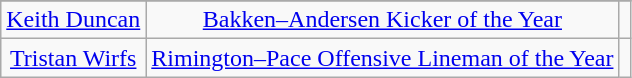<table class="wikitable sortable sortable" style="text-align: center">
<tr align=center>
</tr>
<tr>
<td><a href='#'>Keith Duncan</a></td>
<td><a href='#'>Bakken–Andersen Kicker of the Year</a></td>
<td></td>
</tr>
<tr>
<td><a href='#'>Tristan Wirfs</a></td>
<td><a href='#'>Rimington–Pace Offensive Lineman of the Year</a></td>
<td></td>
</tr>
</table>
